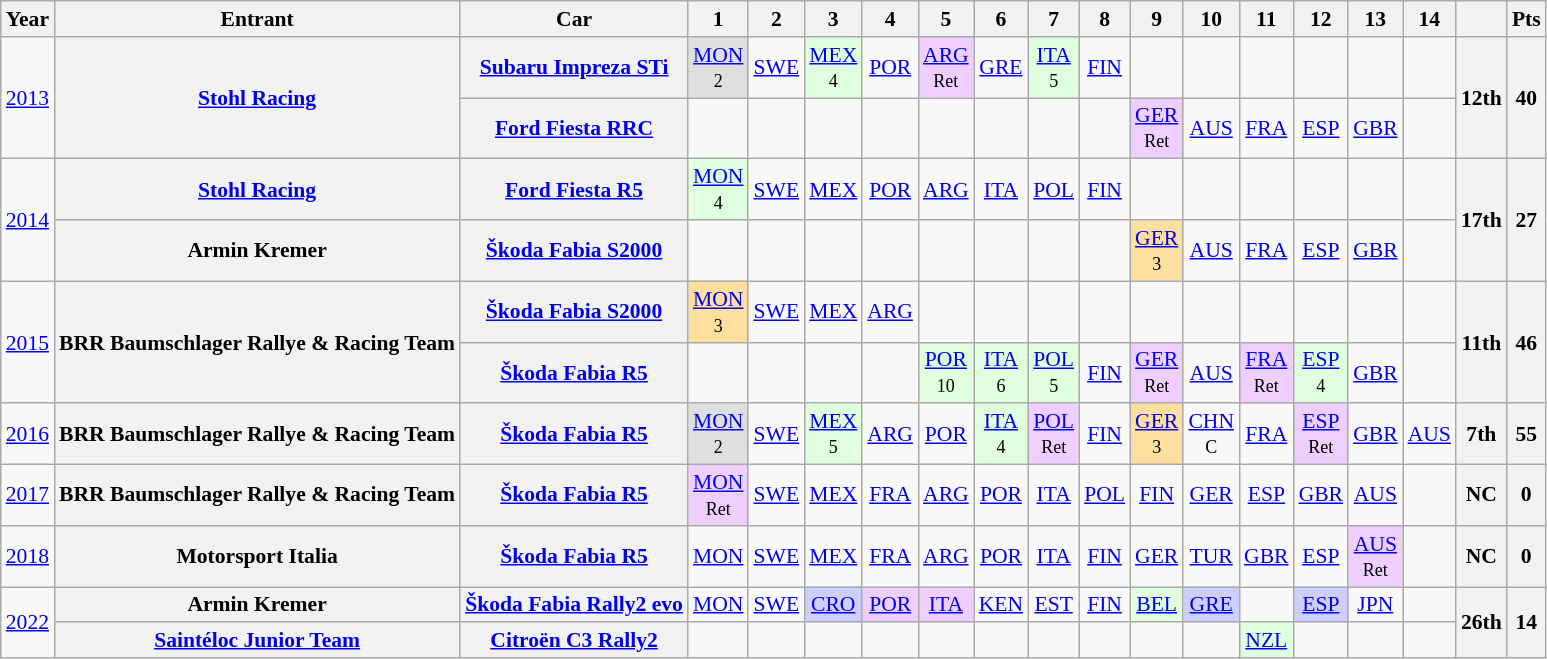<table class="wikitable" style="text-align:center; font-size:90%">
<tr>
<th>Year</th>
<th>Entrant</th>
<th>Car</th>
<th>1</th>
<th>2</th>
<th>3</th>
<th>4</th>
<th>5</th>
<th>6</th>
<th>7</th>
<th>8</th>
<th>9</th>
<th>10</th>
<th>11</th>
<th>12</th>
<th>13</th>
<th>14</th>
<th></th>
<th>Pts</th>
</tr>
<tr>
<td rowspan=2><a href='#'>2013</a></td>
<th rowspan=2><a href='#'>Stohl Racing</a></th>
<th><a href='#'>Subaru Impreza STi</a></th>
<td style="background:#DFDFDF;"><a href='#'>MON</a><br><small>2</small></td>
<td><a href='#'>SWE</a></td>
<td style="background:#DFFFDF;"><a href='#'>MEX</a><br><small>4</small></td>
<td><a href='#'>POR</a></td>
<td style="background:#EFCFFF;"><a href='#'>ARG</a><br><small>Ret</small></td>
<td><a href='#'>GRE</a></td>
<td style="background:#DFFFDF;"><a href='#'>ITA</a><br><small>5</small></td>
<td><a href='#'>FIN</a></td>
<td></td>
<td></td>
<td></td>
<td></td>
<td></td>
<td></td>
<th rowspan=2>12th</th>
<th rowspan=2>40</th>
</tr>
<tr>
<th><a href='#'>Ford Fiesta RRC</a></th>
<td></td>
<td></td>
<td></td>
<td></td>
<td></td>
<td></td>
<td></td>
<td></td>
<td style="background:#EFCFFF;"><a href='#'>GER</a><br><small>Ret</small></td>
<td><a href='#'>AUS</a></td>
<td><a href='#'>FRA</a></td>
<td><a href='#'>ESP</a></td>
<td><a href='#'>GBR</a></td>
<td></td>
</tr>
<tr>
<td rowspan=2><a href='#'>2014</a></td>
<th><a href='#'>Stohl Racing</a></th>
<th><a href='#'>Ford Fiesta R5</a></th>
<td style="background:#DFFFDF;"><a href='#'>MON</a><br><small>4</small></td>
<td><a href='#'>SWE</a></td>
<td><a href='#'>MEX</a></td>
<td><a href='#'>POR</a></td>
<td><a href='#'>ARG</a></td>
<td><a href='#'>ITA</a></td>
<td><a href='#'>POL</a></td>
<td><a href='#'>FIN</a></td>
<td></td>
<td></td>
<td></td>
<td></td>
<td></td>
<td></td>
<th rowspan=2>17th</th>
<th rowspan=2>27</th>
</tr>
<tr>
<th>Armin Kremer</th>
<th><a href='#'>Škoda Fabia S2000</a></th>
<td></td>
<td></td>
<td></td>
<td></td>
<td></td>
<td></td>
<td></td>
<td></td>
<td style="background:#FFDF9F;"><a href='#'>GER</a><br><small>3</small></td>
<td><a href='#'>AUS</a></td>
<td><a href='#'>FRA</a></td>
<td><a href='#'>ESP</a></td>
<td><a href='#'>GBR</a></td>
<td></td>
</tr>
<tr>
<td rowspan=2><a href='#'>2015</a></td>
<th rowspan=2>BRR Baumschlager Rallye & Racing Team</th>
<th><a href='#'>Škoda Fabia S2000</a></th>
<td style="background:#FFDF9F;"><a href='#'>MON</a><br><small>3</small></td>
<td><a href='#'>SWE</a></td>
<td><a href='#'>MEX</a></td>
<td><a href='#'>ARG</a></td>
<td></td>
<td></td>
<td></td>
<td></td>
<td></td>
<td></td>
<td></td>
<td></td>
<td></td>
<td></td>
<th rowspan=2>11th</th>
<th rowspan=2>46</th>
</tr>
<tr>
<th><a href='#'>Škoda Fabia R5</a></th>
<td></td>
<td></td>
<td></td>
<td></td>
<td style="background:#DFFFDF;"><a href='#'>POR</a><br><small>10</small></td>
<td style="background:#DFFFDF;"><a href='#'>ITA</a><br><small>6</small></td>
<td style="background:#DFFFDF;"><a href='#'>POL</a><br><small>5</small></td>
<td><a href='#'>FIN</a></td>
<td style="background:#EFCFFF;"><a href='#'>GER</a><br><small>Ret</small></td>
<td><a href='#'>AUS</a></td>
<td style="background:#EFCFFF;"><a href='#'>FRA</a><br><small>Ret</small></td>
<td style="background:#DFFFDF;"><a href='#'>ESP</a><br><small>4</small></td>
<td><a href='#'>GBR</a></td>
<td></td>
</tr>
<tr>
<td><a href='#'>2016</a></td>
<th>BRR Baumschlager Rallye & Racing Team</th>
<th><a href='#'>Škoda Fabia R5</a></th>
<td style="background:#DFDFDF;"><a href='#'>MON</a><br><small>2</small></td>
<td><a href='#'>SWE</a></td>
<td style="background:#DFFFDF;"><a href='#'>MEX</a><br><small>5</small></td>
<td><a href='#'>ARG</a></td>
<td><a href='#'>POR</a></td>
<td style="background:#DFFFDF;"><a href='#'>ITA</a><br><small>4</small></td>
<td style="background:#EFCFFF;"><a href='#'>POL</a><br><small>Ret</small></td>
<td><a href='#'>FIN</a></td>
<td style="background:#FFDF9F;"><a href='#'>GER</a><br><small>3</small></td>
<td><a href='#'>CHN</a><br><small>C</small></td>
<td><a href='#'>FRA</a></td>
<td style="background:#EFCFFF;"><a href='#'>ESP</a><br><small>Ret</small></td>
<td><a href='#'>GBR</a></td>
<td><a href='#'>AUS</a></td>
<th>7th</th>
<th>55</th>
</tr>
<tr>
<td><a href='#'>2017</a></td>
<th>BRR Baumschlager Rallye & Racing Team</th>
<th><a href='#'>Škoda Fabia R5</a></th>
<td style="background:#EFCFFF;"><a href='#'>MON</a><br><small>Ret</small></td>
<td><a href='#'>SWE</a></td>
<td><a href='#'>MEX</a></td>
<td><a href='#'>FRA</a></td>
<td><a href='#'>ARG</a></td>
<td><a href='#'>POR</a></td>
<td><a href='#'>ITA</a></td>
<td><a href='#'>POL</a></td>
<td><a href='#'>FIN</a></td>
<td><a href='#'>GER</a></td>
<td><a href='#'>ESP</a></td>
<td><a href='#'>GBR</a></td>
<td><a href='#'>AUS</a></td>
<td></td>
<th>NC</th>
<th>0</th>
</tr>
<tr>
<td><a href='#'>2018</a></td>
<th>Motorsport Italia</th>
<th><a href='#'>Škoda Fabia R5</a></th>
<td><a href='#'>MON</a></td>
<td><a href='#'>SWE</a></td>
<td><a href='#'>MEX</a></td>
<td><a href='#'>FRA</a></td>
<td><a href='#'>ARG</a></td>
<td><a href='#'>POR</a></td>
<td><a href='#'>ITA</a></td>
<td><a href='#'>FIN</a></td>
<td><a href='#'>GER</a></td>
<td><a href='#'>TUR</a></td>
<td><a href='#'>GBR</a></td>
<td><a href='#'>ESP</a></td>
<td style="background:#EFCFFF;"><a href='#'>AUS</a><br><small>Ret</small></td>
<td></td>
<th>NC</th>
<th>0</th>
</tr>
<tr>
<td rowspan="2"><a href='#'>2022</a></td>
<th>Armin Kremer</th>
<th><a href='#'>Škoda Fabia Rally2 evo</a></th>
<td><a href='#'>MON</a></td>
<td><a href='#'>SWE</a></td>
<td style="background:#cfcfff;"><a href='#'>CRO</a><br></td>
<td style="background:#EFCFFF;"><a href='#'>POR</a><br></td>
<td style="background:#EFCFFF;"><a href='#'>ITA</a><br></td>
<td><a href='#'>KEN</a></td>
<td><a href='#'>EST</a></td>
<td><a href='#'>FIN</a></td>
<td style="background:#DFFFDF;"><a href='#'>BEL</a><br></td>
<td style="background:#cfcfff;"><a href='#'>GRE</a><br></td>
<td></td>
<td style="background:#cfcfff;"><a href='#'>ESP</a><br></td>
<td><a href='#'>JPN</a></td>
<td></td>
<th rowspan="2">26th</th>
<th rowspan="2">14</th>
</tr>
<tr>
<th><a href='#'>Saintéloc Junior Team</a></th>
<th><a href='#'>Citroën C3 Rally2</a></th>
<td></td>
<td></td>
<td></td>
<td></td>
<td></td>
<td></td>
<td></td>
<td></td>
<td></td>
<td></td>
<td style="background:#DFFFDF;"><a href='#'>NZL</a><br></td>
<td></td>
<td></td>
<td></td>
</tr>
</table>
